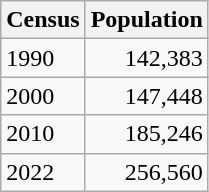<table class="wikitable">
<tr>
<th>Census</th>
<th>Population</th>
</tr>
<tr>
<td>1990</td>
<td style="text-align:right">142,383</td>
</tr>
<tr>
<td>2000</td>
<td style="text-align:right">147,448</td>
</tr>
<tr>
<td>2010</td>
<td style="text-align:right">185,246</td>
</tr>
<tr>
<td>2022</td>
<td style="text-align:right">256,560</td>
</tr>
</table>
